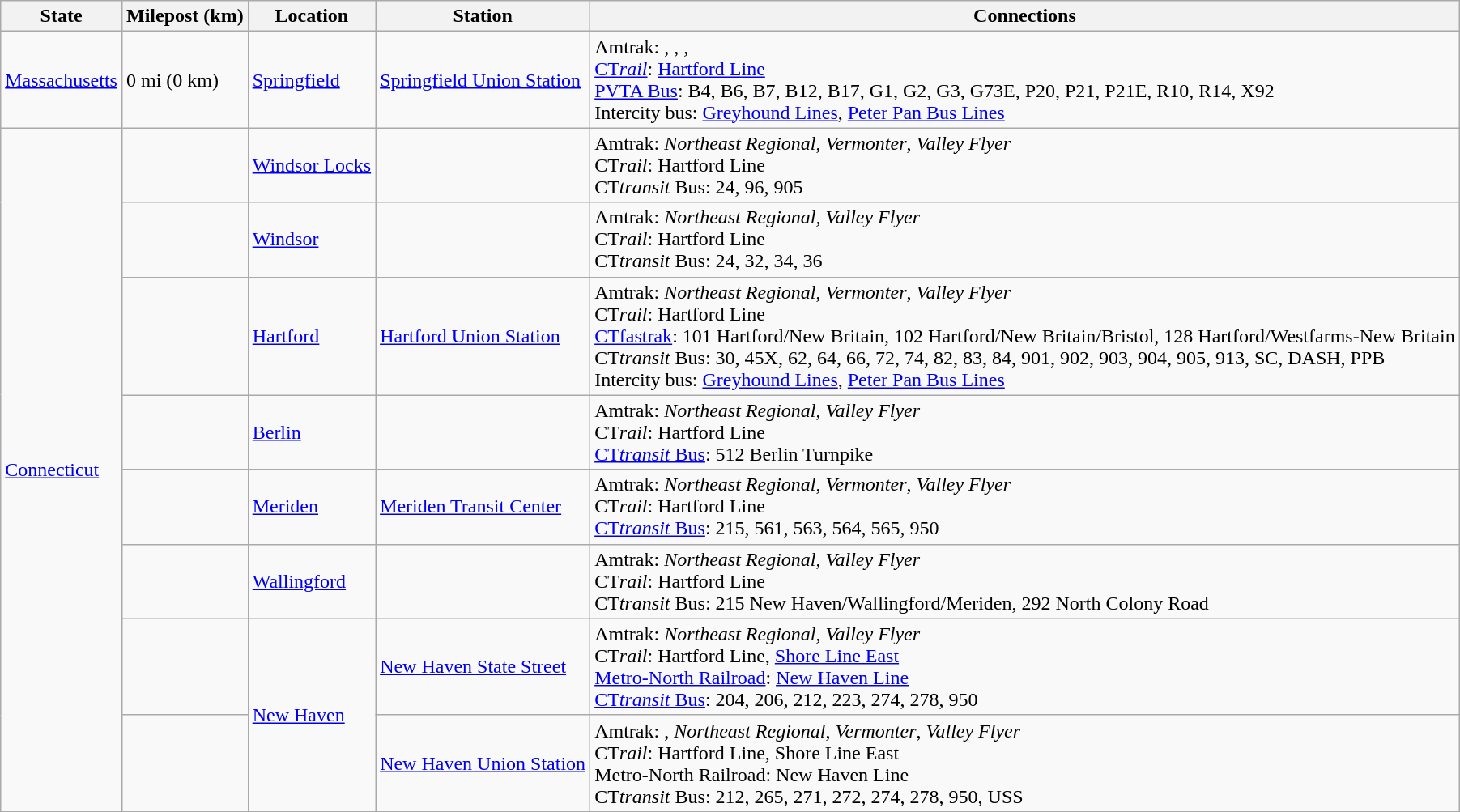<table class="wikitable">
<tr>
<th>State</th>
<th>Milepost (km)</th>
<th>Location</th>
<th>Station</th>
<th>Connections</th>
</tr>
<tr>
<td><a href='#'>Massachusetts</a></td>
<td>0 mi (0 km)</td>
<td><a href='#'>Springfield</a></td>
<td><a href='#'>Springfield Union Station</a></td>
<td> Amtrak: , , , <br> <a href='#'>CT<em>rail</em></a>: <a href='#'>Hartford Line</a><br> <a href='#'>PVTA Bus</a>: B4, B6, B7, B12, B17, G1, G2, G3, G73E, P20, P21, P21E, R10, R14, X92<br> Intercity bus:  <a href='#'>Greyhound Lines</a>, <a href='#'>Peter Pan Bus Lines</a></td>
</tr>
<tr>
<td rowspan=8><a href='#'>Connecticut</a></td>
<td></td>
<td><a href='#'>Windsor Locks</a></td>
<td></td>
<td> Amtrak: <em>Northeast Regional</em>, <em>Vermonter</em>, <em>Valley Flyer</em><br> CT<em>rail</em>: Hartford Line<br> CT<em>transit</em> Bus: 24, 96, 905</td>
</tr>
<tr>
<td></td>
<td><a href='#'>Windsor</a></td>
<td></td>
<td> Amtrak: <em>Northeast Regional, Valley Flyer</em><br> CT<em>rail</em>: Hartford Line<br> CT<em>transit</em> Bus: 24, 32, 34, 36</td>
</tr>
<tr>
<td></td>
<td><a href='#'>Hartford</a></td>
<td><a href='#'>Hartford Union Station</a></td>
<td> Amtrak: <em>Northeast Regional</em>, <em>Vermonter</em>, <em>Valley Flyer</em><br> CT<em>rail</em>: Hartford Line<br> <a href='#'>CTfastrak</a>: 101 Hartford/New Britain, 102 Hartford/New Britain/Bristol, 128 Hartford/Westfarms-New Britain<br> CT<em>transit</em> Bus: 30, 45X, 62, 64, 66, 72, 74, 82, 83, 84, 901, 902, 903, 904, 905, 913, SC, DASH, PPB<br> Intercity bus:  <a href='#'>Greyhound Lines</a>, <a href='#'>Peter Pan Bus Lines</a></td>
</tr>
<tr>
<td></td>
<td><a href='#'>Berlin</a></td>
<td></td>
<td> Amtrak: <em>Northeast Regional</em>, <em>Valley Flyer</em><br> CT<em>rail</em>: Hartford Line<br> <a href='#'>CT<em>transit</em> Bus</a>: 512 Berlin Turnpike</td>
</tr>
<tr>
<td></td>
<td><a href='#'>Meriden</a></td>
<td><a href='#'>Meriden Transit Center</a></td>
<td> Amtrak: <em>Northeast Regional</em>, <em>Vermonter</em>, <em>Valley Flyer</em><br> CT<em>rail</em>: Hartford Line<br> <a href='#'>CT<em>transit</em> Bus</a>: 215, 561, 563, 564, 565, 950</td>
</tr>
<tr>
<td></td>
<td><a href='#'>Wallingford</a></td>
<td></td>
<td> Amtrak: <em>Northeast Regional</em>, <em>Valley Flyer</em><br> CT<em>rail</em>: Hartford Line<br> CT<em>transit</em> Bus: 215 New Haven/Wallingford/Meriden, 292 North Colony Road</td>
</tr>
<tr>
<td></td>
<td rowspan=2><a href='#'>New Haven</a></td>
<td><a href='#'>New Haven State Street</a></td>
<td> Amtrak: <em>Northeast Regional</em>, <em>Valley Flyer</em><br> CT<em>rail</em>: Hartford Line, <a href='#'>Shore Line East</a><br> <a href='#'>Metro-North Railroad</a>: <a href='#'>New Haven Line</a><br> <a href='#'>CT<em>transit</em> Bus</a>: 204, 206, 212, 223, 274, 278, 950</td>
</tr>
<tr>
<td></td>
<td><a href='#'>New Haven Union Station</a></td>
<td> Amtrak: , <em>Northeast Regional</em>, <em>Vermonter</em>, <em>Valley Flyer</em><br> CT<em>rail</em>: Hartford Line, Shore Line East<br> Metro-North Railroad: New Haven Line<br> CT<em>transit</em> Bus: 212, 265, 271, 272, 274, 278, 950, USS</td>
</tr>
</table>
